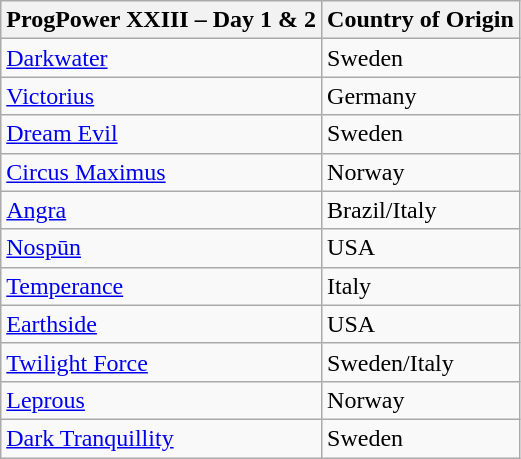<table class="wikitable">
<tr>
<th>ProgPower XXIII – Day 1 & 2</th>
<th>Country of Origin</th>
</tr>
<tr>
<td><a href='#'>Darkwater</a></td>
<td>Sweden</td>
</tr>
<tr>
<td><a href='#'>Victorius</a></td>
<td>Germany</td>
</tr>
<tr>
<td><a href='#'>Dream Evil</a></td>
<td>Sweden</td>
</tr>
<tr>
<td><a href='#'>Circus Maximus</a></td>
<td>Norway</td>
</tr>
<tr>
<td><a href='#'>Angra</a></td>
<td>Brazil/Italy</td>
</tr>
<tr>
<td><a href='#'>Nospūn</a></td>
<td>USA</td>
</tr>
<tr>
<td><a href='#'>Temperance</a></td>
<td>Italy</td>
</tr>
<tr>
<td><a href='#'>Earthside</a></td>
<td>USA</td>
</tr>
<tr>
<td><a href='#'>Twilight Force</a></td>
<td>Sweden/Italy</td>
</tr>
<tr>
<td><a href='#'>Leprous</a></td>
<td>Norway</td>
</tr>
<tr>
<td><a href='#'>Dark Tranquillity</a></td>
<td>Sweden</td>
</tr>
</table>
